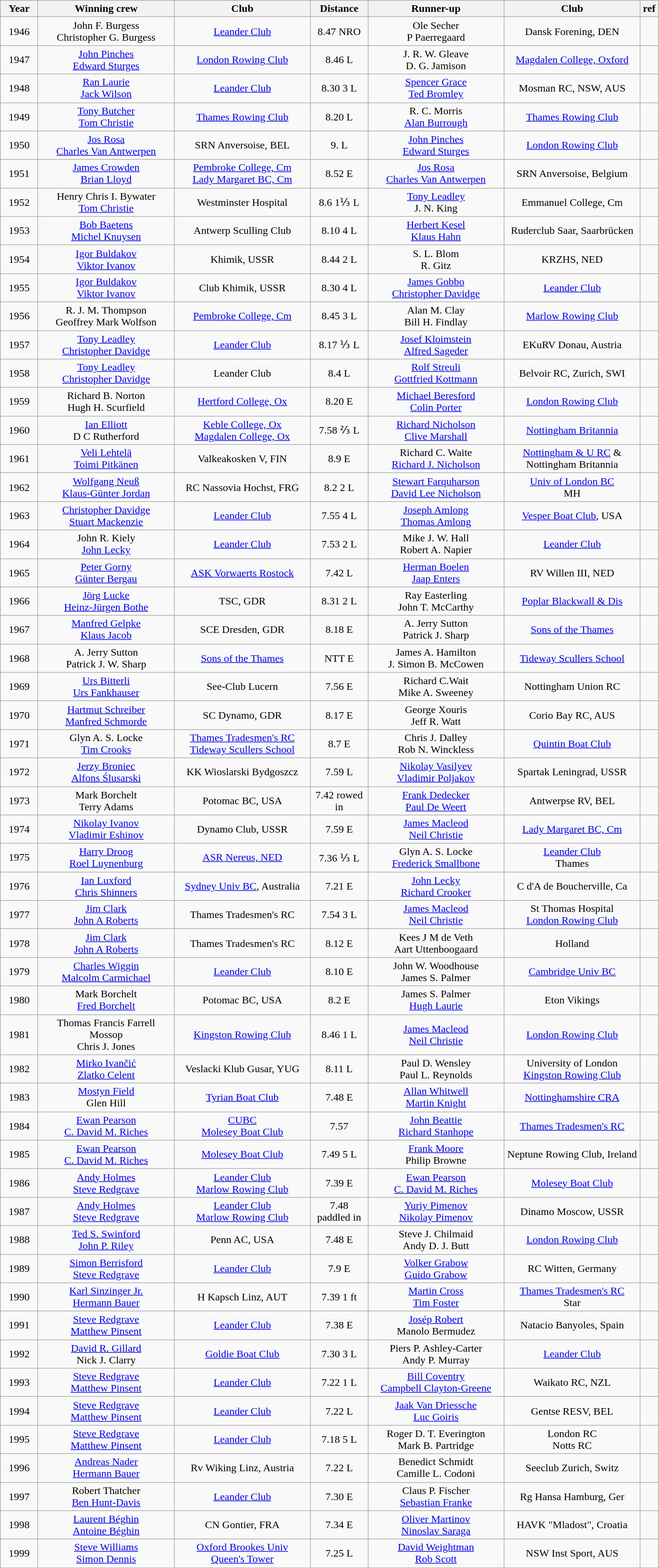<table class="wikitable" style="text-align:center">
<tr>
<th width=50>Year</th>
<th width=200>Winning crew</th>
<th width=200>Club</th>
<th width=80>Distance</th>
<th width=200>Runner-up</th>
<th width=200>Club</th>
<th width=20>ref</th>
</tr>
<tr>
<td>1946</td>
<td>John F. Burgess<br>Christopher G. Burgess</td>
<td><a href='#'>Leander Club</a></td>
<td>8.47 NRO</td>
<td>Ole Secher<br>P Paerregaard</td>
<td>Dansk Forening, DEN</td>
<td></td>
</tr>
<tr>
<td>1947</td>
<td><a href='#'>John Pinches</a><br><a href='#'>Edward Sturges</a></td>
<td><a href='#'>London Rowing Club</a></td>
<td>8.46  L</td>
<td>J. R. W. Gleave<br>D. G. Jamison</td>
<td><a href='#'>Magdalen College, Oxford</a></td>
<td></td>
</tr>
<tr>
<td>1948</td>
<td><a href='#'>Ran Laurie</a><br><a href='#'>Jack Wilson</a></td>
<td><a href='#'>Leander Club</a></td>
<td>8.30 3 L</td>
<td><a href='#'>Spencer Grace</a><br><a href='#'>Ted Bromley</a></td>
<td>Mosman RC, NSW, AUS</td>
<td></td>
</tr>
<tr>
<td>1949</td>
<td><a href='#'>Tony Butcher</a><br><a href='#'>Tom Christie</a></td>
<td><a href='#'>Thames Rowing Club</a></td>
<td>8.20  L</td>
<td>R. C. Morris<br><a href='#'>Alan Burrough</a></td>
<td><a href='#'>Thames Rowing Club</a></td>
<td></td>
</tr>
<tr>
<td>1950</td>
<td><a href='#'>Jos Rosa</a><br><a href='#'>Charles Van Antwerpen</a></td>
<td>SRN Anversoise, BEL</td>
<td>9. L</td>
<td><a href='#'>John Pinches</a><br><a href='#'>Edward Sturges</a></td>
<td><a href='#'>London Rowing Club</a></td>
<td></td>
</tr>
<tr>
<td>1951</td>
<td><a href='#'>James Crowden</a><br><a href='#'>Brian Lloyd</a></td>
<td><a href='#'>Pembroke College, Cm</a> <br> <a href='#'>Lady Margaret BC, Cm</a></td>
<td>8.52 E</td>
<td><a href='#'>Jos Rosa</a><br><a href='#'>Charles Van Antwerpen</a></td>
<td>SRN Anversoise, Belgium</td>
<td></td>
</tr>
<tr>
<td>1952</td>
<td>Henry Chris I. Bywater<br><a href='#'>Tom Christie</a></td>
<td>Westminster Hospital</td>
<td>8.6 1⅓ L</td>
<td><a href='#'>Tony Leadley</a><br>J. N. King</td>
<td>Emmanuel College, Cm</td>
<td></td>
</tr>
<tr>
<td>1953</td>
<td><a href='#'>Bob Baetens</a><br><a href='#'>Michel Knuysen</a></td>
<td>Antwerp Sculling Club</td>
<td>8.10 4 L</td>
<td><a href='#'>Herbert Kesel</a><br><a href='#'>Klaus Hahn</a></td>
<td>Ruderclub Saar, Saarbrücken</td>
<td></td>
</tr>
<tr>
<td>1954</td>
<td><a href='#'>Igor Buldakov</a><br><a href='#'>Viktor Ivanov</a></td>
<td>Khimik, USSR</td>
<td>8.44  2 L</td>
<td>S. L. Blom<br>R. Gitz</td>
<td>KRZHS, NED</td>
<td></td>
</tr>
<tr>
<td>1955</td>
<td><a href='#'>Igor Buldakov</a><br><a href='#'>Viktor Ivanov</a></td>
<td>Club Khimik, USSR</td>
<td>8.30  4 L</td>
<td><a href='#'>James Gobbo</a><br><a href='#'>Christopher Davidge</a></td>
<td><a href='#'>Leander Club</a></td>
<td></td>
</tr>
<tr>
<td>1956</td>
<td>R. J. M. Thompson<br>Geoffrey Mark Wolfson</td>
<td><a href='#'>Pembroke College, Cm</a></td>
<td>8.45 3 L</td>
<td>Alan M. Clay<br>Bill H. Findlay</td>
<td><a href='#'>Marlow Rowing Club</a></td>
<td></td>
</tr>
<tr>
<td>1957</td>
<td><a href='#'>Tony Leadley</a><br><a href='#'>Christopher Davidge</a></td>
<td><a href='#'>Leander Club</a></td>
<td>8.17 ⅓ L</td>
<td><a href='#'>Josef Kloimstein</a><br><a href='#'>Alfred Sageder</a></td>
<td>EKuRV Donau, Austria</td>
<td></td>
</tr>
<tr>
<td>1958</td>
<td><a href='#'>Tony Leadley</a><br><a href='#'>Christopher Davidge</a></td>
<td>Leander Club</td>
<td>8.4  L</td>
<td><a href='#'>Rolf Streuli</a><br><a href='#'>Gottfried Kottmann</a></td>
<td>Belvoir RC, Zurich, SWI</td>
<td></td>
</tr>
<tr>
<td>1959</td>
<td>Richard B. Norton<br>Hugh H. Scurfield</td>
<td><a href='#'>Hertford College, Ox</a></td>
<td>8.20 E</td>
<td><a href='#'>Michael Beresford</a><br><a href='#'>Colin Porter</a></td>
<td><a href='#'>London Rowing Club</a></td>
<td></td>
</tr>
<tr>
<td>1960</td>
<td><a href='#'>Ian Elliott</a><br>D C Rutherford</td>
<td><a href='#'>Keble College, Ox</a><br> <a href='#'>Magdalen College, Ox</a></td>
<td>7.58 ⅔ L</td>
<td><a href='#'>Richard Nicholson</a><br><a href='#'>Clive Marshall</a></td>
<td><a href='#'>Nottingham Britannia</a></td>
<td></td>
</tr>
<tr>
<td>1961</td>
<td><a href='#'>Veli Lehtelä</a><br><a href='#'>Toimi Pitkänen</a></td>
<td>Valkeakosken V, FIN</td>
<td>8.9 E</td>
<td>Richard C. Waite<br><a href='#'>Richard J. Nicholson</a></td>
<td><a href='#'>Nottingham & U RC</a> & Nottingham Britannia</td>
<td></td>
</tr>
<tr>
<td>1962</td>
<td><a href='#'>Wolfgang Neuß</a><br><a href='#'>Klaus-Günter Jordan</a></td>
<td>RC Nassovia Hochst, FRG</td>
<td>8.2 2 L</td>
<td><a href='#'>Stewart Farquharson</a><br><a href='#'>David Lee Nicholson</a></td>
<td><a href='#'>Univ of London BC</a><br>MH</td>
<td></td>
</tr>
<tr>
<td>1963</td>
<td><a href='#'>Christopher Davidge</a><br><a href='#'>Stuart Mackenzie</a></td>
<td><a href='#'>Leander Club</a></td>
<td>7.55 4 L</td>
<td><a href='#'>Joseph Amlong</a><br><a href='#'>Thomas Amlong</a></td>
<td><a href='#'>Vesper Boat Club</a>, USA</td>
<td></td>
</tr>
<tr>
<td>1964</td>
<td>John R. Kiely<br><a href='#'>John Lecky</a></td>
<td><a href='#'>Leander Club</a></td>
<td>7.53 2 L</td>
<td>Mike J. W. Hall<br>Robert A. Napier</td>
<td><a href='#'>Leander Club</a></td>
<td></td>
</tr>
<tr>
<td>1965</td>
<td><a href='#'>Peter Gorny</a><br><a href='#'>Günter Bergau</a></td>
<td><a href='#'>ASK Vorwaerts Rostock</a></td>
<td>7.42  L</td>
<td><a href='#'>Herman Boelen</a><br><a href='#'>Jaap Enters</a></td>
<td>RV Willen III, NED</td>
<td></td>
</tr>
<tr>
<td>1966</td>
<td><a href='#'>Jörg Lucke</a><br><a href='#'>Heinz-Jürgen Bothe</a></td>
<td>TSC, GDR</td>
<td>8.31 2 L</td>
<td>Ray Easterling<br>John T. McCarthy</td>
<td><a href='#'>Poplar Blackwall & Dis</a></td>
<td></td>
</tr>
<tr>
<td>1967</td>
<td><a href='#'>Manfred Gelpke</a><br><a href='#'>Klaus Jacob</a></td>
<td>SCE Dresden, GDR</td>
<td>8.18 E</td>
<td>A. Jerry Sutton<br>Patrick J. Sharp</td>
<td><a href='#'>Sons of the Thames</a></td>
<td></td>
</tr>
<tr>
<td>1968</td>
<td>A. Jerry Sutton<br>Patrick J. W. Sharp</td>
<td><a href='#'>Sons of the Thames</a></td>
<td>NTT E</td>
<td>James A. Hamilton<br>J. Simon B. McCowen</td>
<td><a href='#'>Tideway Scullers School</a></td>
<td></td>
</tr>
<tr>
<td>1969</td>
<td><a href='#'>Urs Bitterli</a><br><a href='#'>Urs Fankhauser</a></td>
<td>See-Club Lucern</td>
<td>7.56  E</td>
<td>Richard C.Wait<br>Mike A. Sweeney</td>
<td>Nottingham  Union RC</td>
<td></td>
</tr>
<tr>
<td>1970</td>
<td><a href='#'>Hartmut Schreiber</a><br><a href='#'>Manfred Schmorde</a></td>
<td>SC Dynamo, GDR</td>
<td>8.17 E</td>
<td>George Xouris<br>Jeff R. Watt</td>
<td>Corio Bay RC, AUS</td>
<td></td>
</tr>
<tr>
<td>1971</td>
<td>Glyn A. S. Locke<br><a href='#'>Tim Crooks</a></td>
<td><a href='#'>Thames Tradesmen's RC</a> <br> <a href='#'>Tideway Scullers School</a></td>
<td>8.7 E</td>
<td>Chris J. Dalley<br>Rob N. Winckless</td>
<td><a href='#'>Quintin Boat Club</a></td>
<td></td>
</tr>
<tr>
<td>1972</td>
<td><a href='#'>Jerzy Broniec</a><br><a href='#'>Alfons Ślusarski</a></td>
<td>KK Wioslarski Bydgoszcz</td>
<td>7.59  L</td>
<td><a href='#'>Nikolay Vasilyev</a><br><a href='#'>Vladimir Poljakov</a></td>
<td>Spartak Leningrad, USSR</td>
<td></td>
</tr>
<tr>
<td>1973</td>
<td>Mark Borchelt<br>Terry Adams</td>
<td>Potomac BC, USA</td>
<td>7.42 rowed in</td>
<td><a href='#'>Frank Dedecker</a><br><a href='#'>Paul De Weert</a></td>
<td>Antwerpse RV, BEL</td>
<td></td>
</tr>
<tr>
<td>1974</td>
<td><a href='#'>Nikolay Ivanov</a><br><a href='#'>Vladimir Eshinov</a></td>
<td>Dynamo Club, USSR</td>
<td>7.59 E</td>
<td><a href='#'>James Macleod</a><br><a href='#'>Neil Christie</a></td>
<td><a href='#'>Lady Margaret BC, Cm</a></td>
<td></td>
</tr>
<tr>
<td>1975</td>
<td><a href='#'>Harry Droog</a><br><a href='#'>Roel Luynenburg</a></td>
<td><a href='#'>ASR Nereus, NED</a></td>
<td>7.36 ⅓ L</td>
<td>Glyn A. S. Locke<br><a href='#'>Frederick Smallbone</a></td>
<td><a href='#'>Leander Club</a><br> Thames</td>
<td></td>
</tr>
<tr>
<td>1976</td>
<td><a href='#'>Ian Luxford</a><br><a href='#'>Chris Shinners</a></td>
<td><a href='#'>Sydney Univ BC</a>, Australia</td>
<td>7.21  E</td>
<td><a href='#'>John Lecky</a><br><a href='#'>Richard Crooker</a></td>
<td>C d'A de Boucherville, Ca</td>
<td></td>
</tr>
<tr>
<td>1977</td>
<td><a href='#'>Jim Clark</a><br><a href='#'>John A Roberts</a></td>
<td>Thames Tradesmen's RC</td>
<td>7.54 3 L</td>
<td><a href='#'>James Macleod</a><br><a href='#'>Neil Christie</a></td>
<td>St Thomas Hospital <br> <a href='#'>London Rowing Club</a></td>
<td></td>
</tr>
<tr>
<td>1978</td>
<td><a href='#'>Jim Clark</a><br><a href='#'>John A Roberts</a></td>
<td>Thames Tradesmen's RC</td>
<td>8.12 E</td>
<td>Kees J M de Veth<br>Aart Uttenboogaard</td>
<td>Holland</td>
<td></td>
</tr>
<tr>
<td>1979</td>
<td><a href='#'>Charles Wiggin</a><br><a href='#'>Malcolm Carmichael</a></td>
<td><a href='#'>Leander Club</a></td>
<td>8.10 E</td>
<td>John W. Woodhouse<br>James S. Palmer</td>
<td><a href='#'>Cambridge Univ BC</a></td>
<td></td>
</tr>
<tr>
<td>1980</td>
<td>Mark Borchelt<br><a href='#'>Fred Borchelt</a></td>
<td>Potomac BC, USA</td>
<td>8.2 E</td>
<td>James S. Palmer<br><a href='#'>Hugh Laurie</a></td>
<td>Eton Vikings</td>
<td></td>
</tr>
<tr>
<td>1981</td>
<td>Thomas Francis Farrell Mossop<br>Chris J. Jones</td>
<td><a href='#'>Kingston Rowing Club</a></td>
<td>8.46 1 L</td>
<td><a href='#'>James Macleod</a><br><a href='#'>Neil Christie</a></td>
<td><a href='#'>London Rowing Club</a></td>
<td></td>
</tr>
<tr>
<td>1982</td>
<td><a href='#'>Mirko Ivančić</a><br><a href='#'>Zlatko Celent</a></td>
<td>Veslacki Klub Gusar, YUG</td>
<td>8.11  L</td>
<td>Paul D. Wensley<br>Paul L. Reynolds</td>
<td>University of London <br> <a href='#'>Kingston Rowing Club</a></td>
<td></td>
</tr>
<tr>
<td>1983</td>
<td><a href='#'>Mostyn Field</a><br>Glen Hill</td>
<td><a href='#'>Tyrian Boat Club</a></td>
<td>7.48 E</td>
<td><a href='#'>Allan Whitwell</a><br><a href='#'>Martin Knight</a></td>
<td><a href='#'>Nottinghamshire CRA</a></td>
<td></td>
</tr>
<tr>
<td>1984</td>
<td><a href='#'>Ewan Pearson</a><br><a href='#'>C. David M. Riches</a></td>
<td><a href='#'>CUBC</a> <br> <a href='#'>Molesey Boat Club</a></td>
<td>7.57</td>
<td><a href='#'>John Beattie</a><br><a href='#'>Richard Stanhope</a></td>
<td><a href='#'>Thames Tradesmen's RC</a></td>
<td></td>
</tr>
<tr>
<td>1985</td>
<td><a href='#'>Ewan Pearson</a><br><a href='#'>C. David M. Riches</a></td>
<td><a href='#'>Molesey Boat Club</a></td>
<td>7.49 5 L</td>
<td><a href='#'>Frank Moore</a><br>Philip Browne</td>
<td>Neptune Rowing Club, Ireland</td>
<td></td>
</tr>
<tr>
<td>1986</td>
<td><a href='#'>Andy Holmes</a><br><a href='#'>Steve Redgrave</a></td>
<td><a href='#'>Leander Club</a><br> <a href='#'>Marlow Rowing Club</a></td>
<td>7.39 E</td>
<td><a href='#'>Ewan Pearson</a><br><a href='#'>C. David M. Riches</a></td>
<td><a href='#'>Molesey Boat Club</a></td>
<td></td>
</tr>
<tr>
<td>1987</td>
<td><a href='#'>Andy Holmes</a><br><a href='#'>Steve Redgrave</a></td>
<td><a href='#'>Leander Club</a> <br> <a href='#'>Marlow Rowing Club</a></td>
<td>7.48 paddled in</td>
<td><a href='#'>Yuriy Pimenov</a><br><a href='#'>Nikolay Pimenov</a></td>
<td>Dinamo Moscow, USSR</td>
<td></td>
</tr>
<tr>
<td>1988</td>
<td><a href='#'>Ted S. Swinford</a><br><a href='#'>John P. Riley</a></td>
<td>Penn AC, USA</td>
<td>7.48 E</td>
<td>Steve J. Chilmaid<br>Andy D. J. Butt</td>
<td><a href='#'>London Rowing Club</a></td>
<td></td>
</tr>
<tr>
<td>1989</td>
<td><a href='#'>Simon Berrisford</a><br><a href='#'>Steve Redgrave</a></td>
<td><a href='#'>Leander Club</a></td>
<td>7.9 E</td>
<td><a href='#'>Volker Grabow</a><br><a href='#'>Guido Grabow</a></td>
<td>RC Witten, Germany</td>
<td></td>
</tr>
<tr>
<td>1990</td>
<td><a href='#'>Karl Sinzinger Jr.</a><br><a href='#'>Hermann Bauer</a></td>
<td>H Kapsch Linz, AUT</td>
<td>7.39 1 ft</td>
<td><a href='#'>Martin Cross</a><br><a href='#'>Tim Foster</a></td>
<td><a href='#'>Thames Tradesmen's RC</a> <br> Star</td>
<td></td>
</tr>
<tr>
<td>1991</td>
<td><a href='#'>Steve Redgrave</a><br><a href='#'>Matthew Pinsent</a></td>
<td><a href='#'>Leander Club</a></td>
<td>7.38 E</td>
<td><a href='#'>Josép Robert</a><br>Manolo Bermudez</td>
<td>Natacio Banyoles, Spain</td>
<td></td>
</tr>
<tr>
<td>1992</td>
<td><a href='#'>David R. Gillard</a><br>Nick J. Clarry</td>
<td><a href='#'>Goldie Boat Club</a></td>
<td>7.30 3 L</td>
<td>Piers P. Ashley-Carter<br>Andy P. Murray</td>
<td><a href='#'>Leander Club</a></td>
<td></td>
</tr>
<tr>
<td>1993</td>
<td><a href='#'>Steve Redgrave</a><br><a href='#'>Matthew Pinsent</a></td>
<td><a href='#'>Leander Club</a></td>
<td>7.22 1 L</td>
<td><a href='#'>Bill Coventry</a><br><a href='#'>Campbell Clayton-Greene</a></td>
<td>Waikato RC, NZL</td>
<td></td>
</tr>
<tr>
<td>1994</td>
<td><a href='#'>Steve Redgrave</a><br><a href='#'>Matthew Pinsent</a></td>
<td><a href='#'>Leander Club</a></td>
<td>7.22  L</td>
<td><a href='#'>Jaak Van Driessche</a><br><a href='#'>Luc Goiris</a></td>
<td>Gentse RESV, BEL</td>
<td></td>
</tr>
<tr>
<td>1995</td>
<td><a href='#'>Steve Redgrave</a><br><a href='#'>Matthew Pinsent</a></td>
<td><a href='#'>Leander Club</a></td>
<td>7.18 5 L</td>
<td>Roger D. T. Everington<br>Mark B. Partridge</td>
<td>London RC <br> Notts RC</td>
<td></td>
</tr>
<tr>
<td>1996</td>
<td><a href='#'>Andreas Nader</a><br><a href='#'>Hermann Bauer</a></td>
<td>Rv Wiking Linz, Austria</td>
<td>7.22  L</td>
<td>Benedict Schmidt<br>Camille L. Codoni</td>
<td>Seeclub Zurich, Switz</td>
<td></td>
</tr>
<tr>
<td>1997</td>
<td>Robert Thatcher<br><a href='#'>Ben Hunt-Davis</a></td>
<td><a href='#'>Leander Club</a></td>
<td>7.30 E</td>
<td>Claus P. Fischer<br><a href='#'>Sebastian Franke</a></td>
<td>Rg Hansa Hamburg, Ger</td>
<td></td>
</tr>
<tr>
<td>1998</td>
<td><a href='#'>Laurent Béghin</a><br><a href='#'>Antoine Béghin</a></td>
<td>CN Gontier, FRA</td>
<td>7.34 E</td>
<td><a href='#'>Oliver Martinov</a><br><a href='#'>Ninoslav Saraga</a></td>
<td>HAVK "Mladost", Croatia</td>
<td></td>
</tr>
<tr>
<td>1999</td>
<td><a href='#'>Steve Williams</a><br><a href='#'>Simon Dennis</a></td>
<td><a href='#'>Oxford Brookes Univ</a><br><a href='#'>Queen's Tower</a></td>
<td>7.25  L</td>
<td><a href='#'>David Weightman</a><br><a href='#'>Rob Scott</a></td>
<td>NSW Inst Sport, AUS</td>
<td></td>
</tr>
</table>
